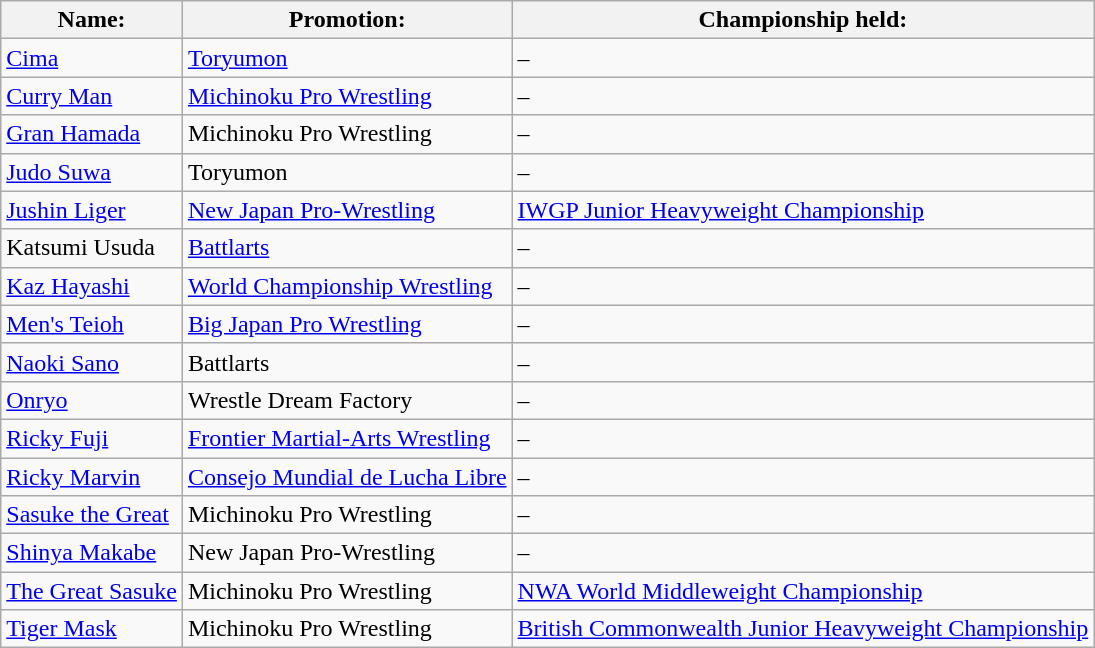<table class="wikitable sortable">
<tr>
<th>Name:</th>
<th>Promotion:</th>
<th>Championship held:</th>
</tr>
<tr>
<td><a href='#'>Cima</a></td>
<td><a href='#'>Toryumon</a></td>
<td>–</td>
</tr>
<tr>
<td><a href='#'>Curry Man</a></td>
<td><a href='#'>Michinoku Pro Wrestling</a></td>
<td>–</td>
</tr>
<tr>
<td><a href='#'>Gran Hamada</a></td>
<td>Michinoku Pro Wrestling</td>
<td>–</td>
</tr>
<tr>
<td><a href='#'>Judo Suwa</a></td>
<td>Toryumon</td>
<td>–</td>
</tr>
<tr>
<td><a href='#'>Jushin Liger</a></td>
<td><a href='#'>New Japan Pro-Wrestling</a></td>
<td><a href='#'>IWGP Junior Heavyweight Championship</a></td>
</tr>
<tr>
<td>Katsumi Usuda</td>
<td><a href='#'>Battlarts</a></td>
<td>–</td>
</tr>
<tr>
<td><a href='#'>Kaz Hayashi</a></td>
<td><a href='#'>World Championship Wrestling</a></td>
<td>–</td>
</tr>
<tr>
<td><a href='#'>Men's Teioh</a></td>
<td><a href='#'>Big Japan Pro Wrestling</a></td>
<td>–</td>
</tr>
<tr>
<td><a href='#'>Naoki Sano</a></td>
<td>Battlarts</td>
<td>–</td>
</tr>
<tr>
<td><a href='#'>Onryo</a></td>
<td>Wrestle Dream Factory</td>
<td>–</td>
</tr>
<tr>
<td><a href='#'>Ricky Fuji</a></td>
<td><a href='#'>Frontier Martial-Arts Wrestling</a></td>
<td>–</td>
</tr>
<tr>
<td><a href='#'>Ricky Marvin</a></td>
<td><a href='#'>Consejo Mundial de Lucha Libre</a></td>
<td>–</td>
</tr>
<tr>
<td><a href='#'>Sasuke the Great</a></td>
<td>Michinoku Pro Wrestling</td>
<td>–</td>
</tr>
<tr>
<td><a href='#'>Shinya Makabe</a></td>
<td>New Japan Pro-Wrestling</td>
<td>–</td>
</tr>
<tr>
<td><a href='#'>The Great Sasuke</a></td>
<td>Michinoku Pro Wrestling</td>
<td><a href='#'>NWA World Middleweight Championship</a></td>
</tr>
<tr>
<td><a href='#'>Tiger Mask</a></td>
<td>Michinoku Pro Wrestling</td>
<td><a href='#'>British Commonwealth Junior Heavyweight Championship</a></td>
</tr>
</table>
